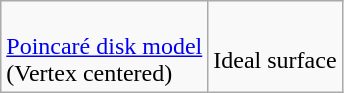<table class=wikitable>
<tr>
<td><br><a href='#'>Poincaré disk model</a><br>(Vertex centered)</td>
<td><br>Ideal surface</td>
</tr>
</table>
